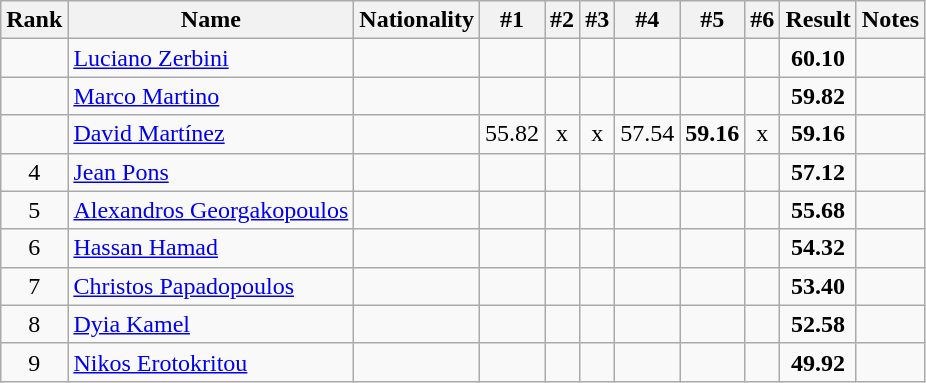<table class="wikitable sortable" style="text-align:center">
<tr>
<th>Rank</th>
<th>Name</th>
<th>Nationality</th>
<th>#1</th>
<th>#2</th>
<th>#3</th>
<th>#4</th>
<th>#5</th>
<th>#6</th>
<th>Result</th>
<th>Notes</th>
</tr>
<tr>
<td></td>
<td align=left><a href='#'>Luciano Zerbini</a></td>
<td align=left></td>
<td></td>
<td></td>
<td></td>
<td></td>
<td></td>
<td></td>
<td><strong>60.10</strong></td>
<td></td>
</tr>
<tr>
<td></td>
<td align=left><a href='#'>Marco Martino</a></td>
<td align=left></td>
<td></td>
<td></td>
<td></td>
<td></td>
<td></td>
<td></td>
<td><strong>59.82</strong></td>
<td></td>
</tr>
<tr>
<td></td>
<td align=left><a href='#'>David Martínez</a></td>
<td align=left></td>
<td>55.82</td>
<td>x</td>
<td>x</td>
<td>57.54</td>
<td><strong>59.16</strong></td>
<td>x</td>
<td><strong>59.16</strong></td>
<td></td>
</tr>
<tr>
<td>4</td>
<td align=left><a href='#'>Jean Pons</a></td>
<td align=left></td>
<td></td>
<td></td>
<td></td>
<td></td>
<td></td>
<td></td>
<td><strong>57.12</strong></td>
<td></td>
</tr>
<tr>
<td>5</td>
<td align=left><a href='#'>Alexandros Georgakopoulos</a></td>
<td align=left></td>
<td></td>
<td></td>
<td></td>
<td></td>
<td></td>
<td></td>
<td><strong>55.68</strong></td>
<td></td>
</tr>
<tr>
<td>6</td>
<td align=left><a href='#'>Hassan Hamad</a></td>
<td align=left></td>
<td></td>
<td></td>
<td></td>
<td></td>
<td></td>
<td></td>
<td><strong>54.32</strong></td>
<td></td>
</tr>
<tr>
<td>7</td>
<td align=left><a href='#'>Christos Papadopoulos</a></td>
<td align=left></td>
<td></td>
<td></td>
<td></td>
<td></td>
<td></td>
<td></td>
<td><strong>53.40</strong></td>
<td></td>
</tr>
<tr>
<td>8</td>
<td align=left><a href='#'>Dyia Kamel</a></td>
<td align=left></td>
<td></td>
<td></td>
<td></td>
<td></td>
<td></td>
<td></td>
<td><strong>52.58</strong></td>
<td></td>
</tr>
<tr>
<td>9</td>
<td align=left><a href='#'>Nikos Erotokritou</a></td>
<td align=left></td>
<td></td>
<td></td>
<td></td>
<td></td>
<td></td>
<td></td>
<td><strong>49.92</strong></td>
<td></td>
</tr>
</table>
